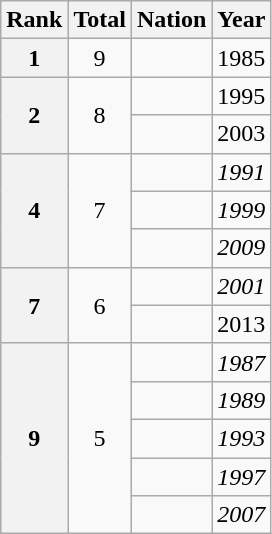<table class="wikitable">
<tr>
<th>Rank</th>
<th>Total</th>
<th>Nation</th>
<th>Year</th>
</tr>
<tr>
<th>1</th>
<td style="text-align:center;">9</td>
<td><em></em></td>
<td style="text-align:center;">1985</td>
</tr>
<tr>
<th rowspan="2">2</th>
<td rowspan="2" style="text-align:center;">8</td>
<td></td>
<td style="text-align:center;">1995</td>
</tr>
<tr>
<td><em></em></td>
<td style="text-align:center;">2003</td>
</tr>
<tr>
<th rowspan="3">4</th>
<td rowspan="3" style="text-align:center;">7</td>
<td><em></em></td>
<td style="text-align:center;"><em>1991</em></td>
</tr>
<tr>
<td></td>
<td style="text-align:center;"><em>1999</em></td>
</tr>
<tr>
<td><em></em></td>
<td style="text-align:center;"><em>2009</em></td>
</tr>
<tr>
<th rowspan="2">7</th>
<td rowspan="2" style="text-align:center;">6</td>
<td></td>
<td style="text-align:center;"><em>2001</em></td>
</tr>
<tr>
<td><em></em></td>
<td style="text-align:center;">2013</td>
</tr>
<tr>
<th rowspan="5">9</th>
<td rowspan="5" style="text-align:center;">5</td>
<td></td>
<td style="text-align:center;"><em>1987</em></td>
</tr>
<tr>
<td></td>
<td style="text-align:center;"><em>1989</em></td>
</tr>
<tr>
<td></td>
<td style="text-align:center;"><em>1993</em></td>
</tr>
<tr>
<td></td>
<td style="text-align:center;"><em>1997</em></td>
</tr>
<tr>
<td></td>
<td style="text-align:center;"><em>2007</em></td>
</tr>
</table>
